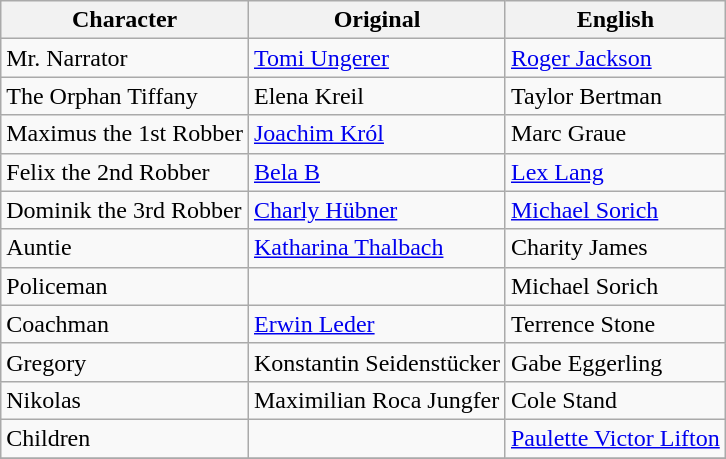<table class="wikitable">
<tr>
<th>Character</th>
<th>Original</th>
<th>English</th>
</tr>
<tr>
<td>Mr. Narrator</td>
<td><a href='#'>Tomi Ungerer</a></td>
<td><a href='#'>Roger Jackson</a></td>
</tr>
<tr>
<td>The Orphan Tiffany</td>
<td>Elena Kreil</td>
<td>Taylor Bertman</td>
</tr>
<tr>
<td>Maximus the 1st Robber</td>
<td><a href='#'>Joachim Król</a></td>
<td>Marc Graue</td>
</tr>
<tr>
<td>Felix the 2nd Robber</td>
<td><a href='#'>Bela B</a></td>
<td><a href='#'>Lex Lang</a></td>
</tr>
<tr>
<td>Dominik the 3rd Robber</td>
<td><a href='#'>Charly Hübner</a></td>
<td><a href='#'>Michael Sorich</a></td>
</tr>
<tr>
<td>Auntie</td>
<td><a href='#'>Katharina Thalbach</a></td>
<td>Charity James</td>
</tr>
<tr>
<td>Policeman</td>
<td></td>
<td>Michael Sorich</td>
</tr>
<tr>
<td>Coachman</td>
<td><a href='#'>Erwin Leder</a></td>
<td>Terrence Stone</td>
</tr>
<tr>
<td>Gregory</td>
<td>Konstantin Seidenstücker</td>
<td>Gabe Eggerling</td>
</tr>
<tr>
<td>Nikolas</td>
<td>Maximilian Roca Jungfer</td>
<td>Cole Stand</td>
</tr>
<tr>
<td>Children</td>
<td></td>
<td><a href='#'>Paulette Victor Lifton</a></td>
</tr>
<tr>
</tr>
</table>
